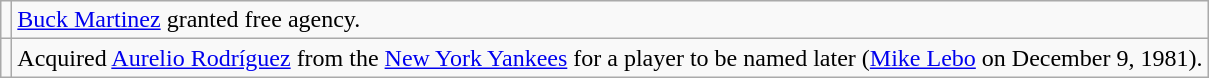<table class="wikitable">
<tr>
<td></td>
<td><a href='#'>Buck Martinez</a> granted free agency.</td>
</tr>
<tr>
<td></td>
<td>Acquired <a href='#'>Aurelio Rodríguez</a> from the <a href='#'>New York Yankees</a> for a player to be named later (<a href='#'>Mike Lebo</a> on December 9, 1981).</td>
</tr>
</table>
